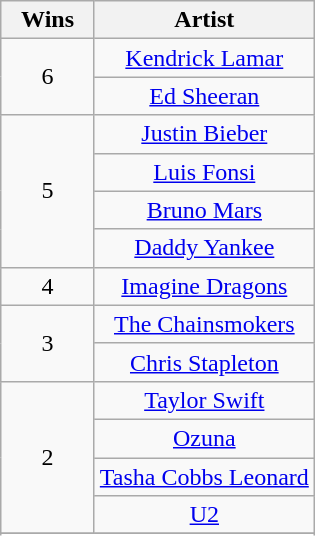<table class="wikitable" rowspan="2" style="text-align:center;">
<tr>
<th scope="col" style="width:55px;">Wins</th>
<th scope="col" style="text-align:center;">Artist</th>
</tr>
<tr>
<td rowspan="2" style="text-align:center">6</td>
<td><a href='#'>Kendrick Lamar</a></td>
</tr>
<tr>
<td><a href='#'>Ed Sheeran</a></td>
</tr>
<tr>
<td rowspan="4" style="text-align:center">5</td>
<td><a href='#'>Justin Bieber</a></td>
</tr>
<tr>
<td><a href='#'>Luis Fonsi</a></td>
</tr>
<tr>
<td><a href='#'>Bruno Mars</a></td>
</tr>
<tr>
<td><a href='#'>Daddy Yankee</a></td>
</tr>
<tr>
<td style="text-align:center">4</td>
<td><a href='#'>Imagine Dragons</a></td>
</tr>
<tr>
<td rowspan="2" style="text-align:center">3</td>
<td><a href='#'>The Chainsmokers</a></td>
</tr>
<tr>
<td><a href='#'>Chris Stapleton</a></td>
</tr>
<tr>
<td rowspan="4" style="text-align:center">2</td>
<td><a href='#'>Taylor Swift</a></td>
</tr>
<tr>
<td><a href='#'>Ozuna</a></td>
</tr>
<tr>
<td><a href='#'>Tasha Cobbs Leonard</a></td>
</tr>
<tr>
<td><a href='#'>U2</a></td>
</tr>
<tr>
</tr>
<tr>
</tr>
</table>
